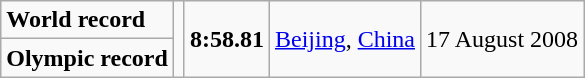<table class="wikitable">
<tr>
<td><strong>World record</strong></td>
<td rowspan=2></td>
<td rowspan=2><strong>8:58.81</strong></td>
<td rowspan=2><a href='#'>Beijing</a>, <a href='#'>China</a></td>
<td rowspan=2>17 August 2008</td>
</tr>
<tr>
<td><strong>Olympic record</strong></td>
</tr>
</table>
